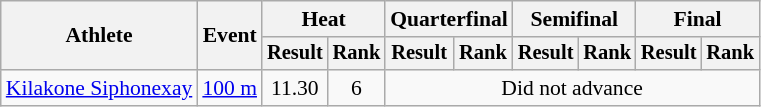<table class="wikitable" style="font-size:90%">
<tr>
<th rowspan="2">Athlete</th>
<th rowspan="2">Event</th>
<th colspan="2">Heat</th>
<th colspan="2">Quarterfinal</th>
<th colspan="2">Semifinal</th>
<th colspan="2">Final</th>
</tr>
<tr style="font-size:95%">
<th>Result</th>
<th>Rank</th>
<th>Result</th>
<th>Rank</th>
<th>Result</th>
<th>Rank</th>
<th>Result</th>
<th>Rank</th>
</tr>
<tr align=center>
<td align=left><a href='#'>Kilakone Siphonexay</a></td>
<td align=left><a href='#'>100 m</a></td>
<td>11.30</td>
<td>6</td>
<td colspan=6>Did not advance</td>
</tr>
</table>
